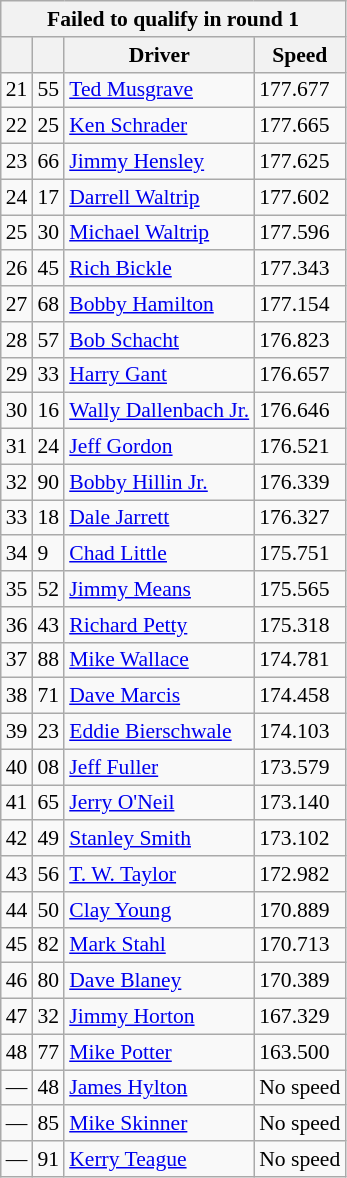<table class="wikitable" style="font-size: 90%;">
<tr>
<th colspan=4>Failed to qualify in round 1</th>
</tr>
<tr>
<th></th>
<th></th>
<th>Driver</th>
<th>Speed</th>
</tr>
<tr>
<td>21</td>
<td>55</td>
<td><a href='#'>Ted Musgrave</a></td>
<td>177.677</td>
</tr>
<tr>
<td>22</td>
<td>25</td>
<td><a href='#'>Ken Schrader</a></td>
<td>177.665</td>
</tr>
<tr>
<td>23</td>
<td>66</td>
<td><a href='#'>Jimmy Hensley</a></td>
<td>177.625</td>
</tr>
<tr>
<td>24</td>
<td>17</td>
<td><a href='#'>Darrell Waltrip</a></td>
<td>177.602</td>
</tr>
<tr>
<td>25</td>
<td>30</td>
<td><a href='#'>Michael Waltrip</a></td>
<td>177.596</td>
</tr>
<tr>
<td>26</td>
<td>45</td>
<td><a href='#'>Rich Bickle</a></td>
<td>177.343</td>
</tr>
<tr>
<td>27</td>
<td>68</td>
<td><a href='#'>Bobby Hamilton</a></td>
<td>177.154</td>
</tr>
<tr>
<td>28</td>
<td>57</td>
<td><a href='#'>Bob Schacht</a></td>
<td>176.823</td>
</tr>
<tr>
<td>29</td>
<td>33</td>
<td><a href='#'>Harry Gant</a></td>
<td>176.657</td>
</tr>
<tr>
<td>30</td>
<td>16</td>
<td><a href='#'>Wally Dallenbach Jr.</a></td>
<td>176.646</td>
</tr>
<tr>
<td>31</td>
<td>24</td>
<td><a href='#'>Jeff Gordon</a></td>
<td>176.521</td>
</tr>
<tr>
<td>32</td>
<td>90</td>
<td><a href='#'>Bobby Hillin Jr.</a></td>
<td>176.339</td>
</tr>
<tr>
<td>33</td>
<td>18</td>
<td><a href='#'>Dale Jarrett</a></td>
<td>176.327</td>
</tr>
<tr>
<td>34</td>
<td>9</td>
<td><a href='#'>Chad Little</a></td>
<td>175.751</td>
</tr>
<tr>
<td>35</td>
<td>52</td>
<td><a href='#'>Jimmy Means</a></td>
<td>175.565</td>
</tr>
<tr>
<td>36</td>
<td>43</td>
<td><a href='#'>Richard Petty</a></td>
<td>175.318</td>
</tr>
<tr>
<td>37</td>
<td>88</td>
<td><a href='#'>Mike Wallace</a></td>
<td>174.781</td>
</tr>
<tr>
<td>38</td>
<td>71</td>
<td><a href='#'>Dave Marcis</a></td>
<td>174.458</td>
</tr>
<tr>
<td>39</td>
<td>23</td>
<td><a href='#'>Eddie Bierschwale</a></td>
<td>174.103</td>
</tr>
<tr>
<td>40</td>
<td>08</td>
<td><a href='#'>Jeff Fuller</a></td>
<td>173.579</td>
</tr>
<tr>
<td>41</td>
<td>65</td>
<td><a href='#'>Jerry O'Neil</a></td>
<td>173.140</td>
</tr>
<tr>
<td>42</td>
<td>49</td>
<td><a href='#'>Stanley Smith</a></td>
<td>173.102</td>
</tr>
<tr>
<td>43</td>
<td>56</td>
<td><a href='#'>T. W. Taylor</a></td>
<td>172.982</td>
</tr>
<tr>
<td>44</td>
<td>50</td>
<td><a href='#'>Clay Young</a></td>
<td>170.889</td>
</tr>
<tr>
<td>45</td>
<td>82</td>
<td><a href='#'>Mark Stahl</a></td>
<td>170.713</td>
</tr>
<tr>
<td>46</td>
<td>80</td>
<td><a href='#'>Dave Blaney</a></td>
<td>170.389</td>
</tr>
<tr>
<td>47</td>
<td>32</td>
<td><a href='#'>Jimmy Horton</a></td>
<td>167.329</td>
</tr>
<tr>
<td>48</td>
<td>77</td>
<td><a href='#'>Mike Potter</a></td>
<td>163.500</td>
</tr>
<tr>
<td>—</td>
<td>48</td>
<td><a href='#'>James Hylton</a></td>
<td>No speed</td>
</tr>
<tr>
<td>—</td>
<td>85</td>
<td><a href='#'>Mike Skinner</a></td>
<td>No speed</td>
</tr>
<tr>
<td>—</td>
<td>91</td>
<td><a href='#'>Kerry Teague</a></td>
<td>No speed</td>
</tr>
</table>
